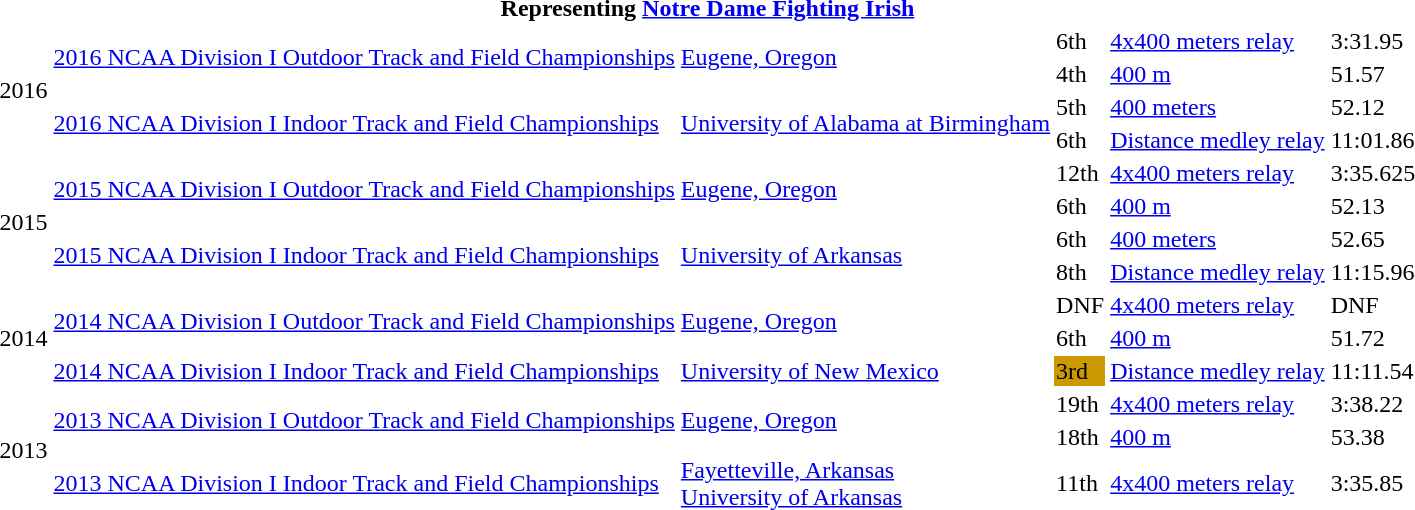<table>
<tr>
<th colspan=6>Representing <a href='#'>Notre Dame Fighting Irish</a></th>
</tr>
<tr>
<td rowspan=4>2016</td>
<td rowspan=2><a href='#'>2016 NCAA Division I Outdoor Track and Field Championships</a></td>
<td rowspan=2><a href='#'>Eugene, Oregon</a></td>
<td>6th</td>
<td><a href='#'>4x400 meters relay</a></td>
<td>3:31.95</td>
</tr>
<tr>
<td>4th</td>
<td><a href='#'>400 m</a></td>
<td>51.57</td>
</tr>
<tr>
<td rowspan=2><a href='#'>2016 NCAA Division I Indoor Track and Field Championships</a></td>
<td rowspan=2><a href='#'>University of Alabama at Birmingham</a></td>
<td>5th</td>
<td><a href='#'>400 meters</a></td>
<td>52.12</td>
</tr>
<tr>
<td>6th</td>
<td><a href='#'>Distance medley relay</a></td>
<td>11:01.86</td>
</tr>
<tr>
<td rowspan=4>2015</td>
<td rowspan=2><a href='#'>2015 NCAA Division I Outdoor Track and Field Championships</a></td>
<td rowspan=2><a href='#'>Eugene, Oregon</a></td>
<td>12th</td>
<td><a href='#'>4x400 meters relay</a></td>
<td>3:35.625</td>
</tr>
<tr>
<td>6th</td>
<td><a href='#'>400 m</a></td>
<td>52.13</td>
</tr>
<tr>
<td rowspan=2><a href='#'>2015 NCAA Division I Indoor Track and Field Championships</a></td>
<td rowspan=2><a href='#'>University of Arkansas</a></td>
<td>6th</td>
<td><a href='#'>400 meters</a></td>
<td>52.65</td>
</tr>
<tr>
<td>8th</td>
<td><a href='#'>Distance medley relay</a></td>
<td>11:15.96</td>
</tr>
<tr>
<td rowspan=3>2014</td>
<td rowspan=2><a href='#'>2014 NCAA Division I Outdoor Track and Field Championships</a></td>
<td rowspan=2><a href='#'>Eugene, Oregon</a></td>
<td>DNF</td>
<td><a href='#'>4x400 meters relay</a></td>
<td>DNF</td>
</tr>
<tr>
<td>6th</td>
<td><a href='#'>400 m</a></td>
<td>51.72</td>
</tr>
<tr>
<td><a href='#'>2014 NCAA Division I Indoor Track and Field Championships</a></td>
<td><a href='#'>University of New Mexico</a></td>
<td bgcolor=cc9900>3rd</td>
<td><a href='#'>Distance medley relay</a></td>
<td>11:11.54</td>
</tr>
<tr>
<td rowspan=3>2013</td>
<td rowspan=2><a href='#'>2013 NCAA Division I Outdoor Track and Field Championships</a></td>
<td rowspan=2><a href='#'>Eugene, Oregon</a></td>
<td>19th</td>
<td><a href='#'>4x400 meters relay</a></td>
<td>3:38.22</td>
</tr>
<tr>
<td>18th</td>
<td><a href='#'>400 m</a></td>
<td>53.38</td>
</tr>
<tr>
<td><a href='#'>2013 NCAA Division I Indoor Track and Field Championships</a></td>
<td><a href='#'>Fayetteville, Arkansas</a><br><a href='#'>University of Arkansas</a></td>
<td>11th</td>
<td><a href='#'>4x400 meters relay</a></td>
<td>3:35.85</td>
</tr>
</table>
